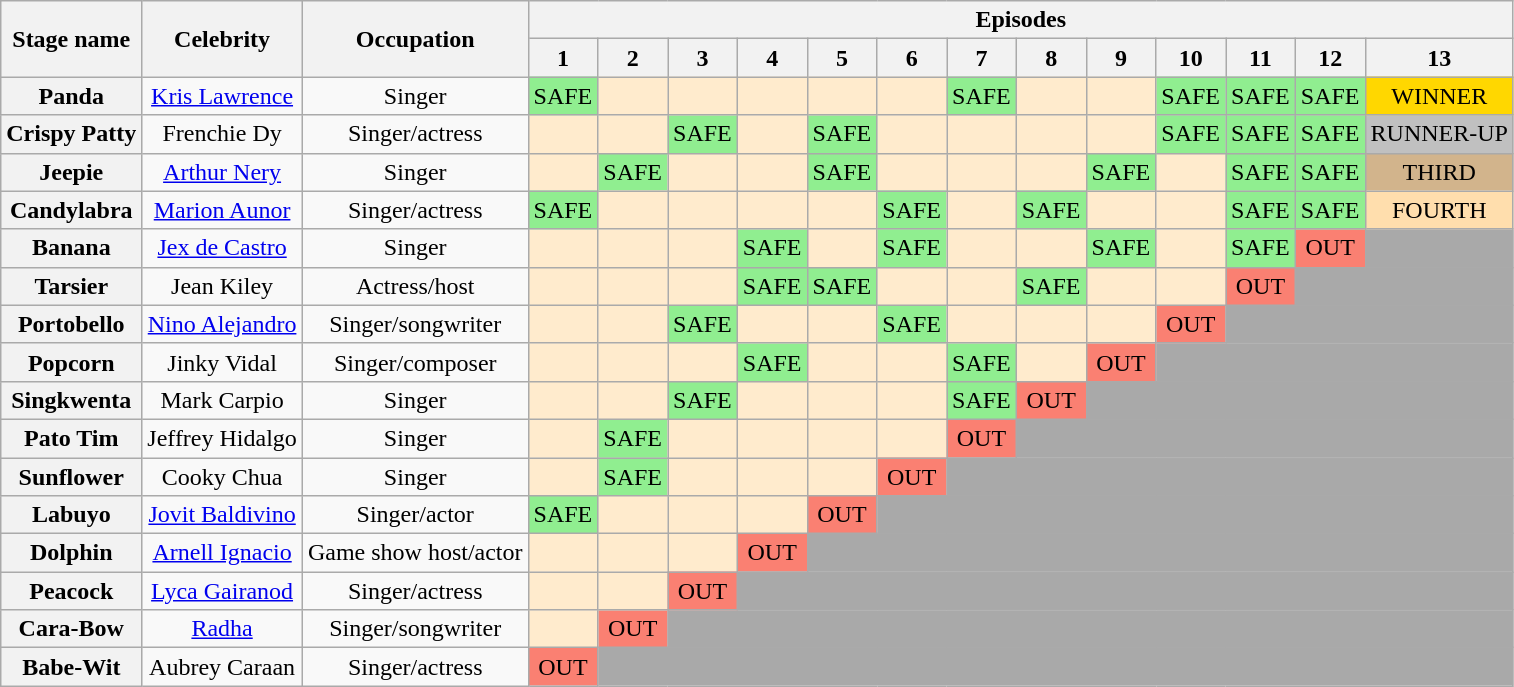<table class="wikitable" style="text-align:center; ">
<tr>
<th rowspan="2">Stage name</th>
<th rowspan="2">Celebrity</th>
<th rowspan="2">Occupation</th>
<th colspan="13">Episodes</th>
</tr>
<tr>
<th>1</th>
<th>2</th>
<th>3</th>
<th>4</th>
<th>5</th>
<th>6</th>
<th>7</th>
<th>8</th>
<th>9</th>
<th>10</th>
<th>11</th>
<th>12</th>
<th>13</th>
</tr>
<tr>
<th>Panda</th>
<td><a href='#'>Kris Lawrence</a></td>
<td>Singer</td>
<td style="background:lightgreen;">SAFE</td>
<td style="background-color:#FFEBCD;"></td>
<td style="background-color:#FFEBCD;"></td>
<td style="background-color:#FFEBCD;"></td>
<td style="background-color:#FFEBCD;"></td>
<td style="background-color:#FFEBCD;"></td>
<td style="background:lightgreen;">SAFE</td>
<td style="background-color:#FFEBCD;"></td>
<td style="background-color:#FFEBCD;"></td>
<td style="background:lightgreen;">SAFE</td>
<td style="background:lightgreen;">SAFE</td>
<td style="background:lightgreen;">SAFE</td>
<td bgcolor=gold>WINNER</td>
</tr>
<tr>
<th>Crispy Patty</th>
<td>Frenchie Dy</td>
<td>Singer/actress</td>
<td style="background-color:#FFEBCD;"></td>
<td style="background-color:#FFEBCD;"></td>
<td style="background:lightgreen;">SAFE</td>
<td style="background-color:#FFEBCD;"></td>
<td style="background:lightgreen;">SAFE</td>
<td style="background-color:#FFEBCD;"></td>
<td style="background-color:#FFEBCD;"></td>
<td style="background-color:#FFEBCD;"></td>
<td style="background-color:#FFEBCD;"></td>
<td style="background:lightgreen;">SAFE</td>
<td style="background:lightgreen;">SAFE</td>
<td style="background:lightgreen;">SAFE</td>
<td bgcolor=silver>RUNNER-UP</td>
</tr>
<tr>
<th>Jeepie</th>
<td><a href='#'>Arthur Nery</a></td>
<td>Singer</td>
<td style="background-color:#FFEBCD;"></td>
<td style="background:lightgreen;">SAFE</td>
<td style="background-color:#FFEBCD;"></td>
<td style="background-color:#FFEBCD;"></td>
<td style="background:lightgreen;">SAFE</td>
<td style="background-color:#FFEBCD;"></td>
<td style="background-color:#FFEBCD;"></td>
<td style="background-color:#FFEBCD;"></td>
<td style="background:lightgreen;">SAFE</td>
<td style="background-color:#FFEBCD;"></td>
<td style="background:lightgreen;">SAFE</td>
<td style="background:lightgreen;">SAFE</td>
<td bgcolor=tan>THIRD</td>
</tr>
<tr>
<th>Candylabra</th>
<td><a href='#'>Marion Aunor</a></td>
<td>Singer/actress</td>
<td style="background:lightgreen;">SAFE</td>
<td style="background-color:#FFEBCD;"></td>
<td style="background-color:#FFEBCD;"></td>
<td style="background-color:#FFEBCD;"></td>
<td style="background-color:#FFEBCD;"></td>
<td style="background:lightgreen;">SAFE</td>
<td style="background-color:#FFEBCD;"></td>
<td style="background:lightgreen;">SAFE</td>
<td style="background-color:#FFEBCD;"></td>
<td style="background-color:#FFEBCD;"></td>
<td style="background:lightgreen;">SAFE</td>
<td style="background:lightgreen;">SAFE</td>
<td bgcolor=navajowhite>FOURTH</td>
</tr>
<tr>
<th>Banana</th>
<td><a href='#'>Jex de Castro</a></td>
<td>Singer</td>
<td style="background-color:#FFEBCD;"></td>
<td style="background-color:#FFEBCD;"></td>
<td style="background-color:#FFEBCD;"></td>
<td style="background:lightgreen;">SAFE</td>
<td style="background-color:#FFEBCD;"></td>
<td style="background:lightgreen;">SAFE</td>
<td style="background-color:#FFEBCD;"></td>
<td style="background-color:#FFEBCD;"></td>
<td style="background:lightgreen;">SAFE</td>
<td style="background-color:#FFEBCD;"></td>
<td style="background:lightgreen;">SAFE</td>
<td style="background:salmon;">OUT</td>
<td style="background-color:darkgrey;"></td>
</tr>
<tr>
<th>Tarsier</th>
<td>Jean Kiley</td>
<td>Actress/host</td>
<td style="background-color:#FFEBCD;"></td>
<td style="background-color:#FFEBCD;"></td>
<td style="background-color:#FFEBCD;"></td>
<td style="background:lightgreen;">SAFE</td>
<td style="background:lightgreen;">SAFE</td>
<td style="background-color:#FFEBCD;"></td>
<td style="background-color:#FFEBCD;"></td>
<td style="background:lightgreen;">SAFE</td>
<td style="background-color:#FFEBCD;"></td>
<td style="background-color:#FFEBCD;"></td>
<td style="background:salmon;">OUT</td>
<td colspan="2" style="background-color:darkgrey;"></td>
</tr>
<tr>
<th>Portobello</th>
<td><a href='#'>Nino Alejandro</a></td>
<td>Singer/songwriter</td>
<td style="background-color:#FFEBCD;"></td>
<td style="background-color:#FFEBCD;"></td>
<td style="background:lightgreen;">SAFE</td>
<td style="background-color:#FFEBCD;"></td>
<td style="background-color:#FFEBCD;"></td>
<td style="background:lightgreen;">SAFE</td>
<td style="background-color:#FFEBCD;"></td>
<td style="background-color:#FFEBCD;"></td>
<td style="background-color:#FFEBCD;"></td>
<td style="background:salmon;">OUT</td>
<td colspan="3" style="background-color:darkgrey;"></td>
</tr>
<tr>
<th>Popcorn</th>
<td>Jinky Vidal</td>
<td>Singer/composer</td>
<td style="background-color:#FFEBCD;"></td>
<td style="background-color:#FFEBCD;"></td>
<td style="background-color:#FFEBCD;"></td>
<td style="background:lightgreen;">SAFE</td>
<td style="background-color:#FFEBCD;"></td>
<td style="background-color:#FFEBCD;"></td>
<td style="background:lightgreen;">SAFE</td>
<td style="background-color:#FFEBCD;"></td>
<td style="background:salmon;">OUT</td>
<td colspan="4" style="background-color:darkgrey;"></td>
</tr>
<tr>
<th>Singkwenta</th>
<td>Mark Carpio</td>
<td>Singer</td>
<td style="background-color:#FFEBCD;"></td>
<td style="background-color:#FFEBCD;"></td>
<td style="background:lightgreen;">SAFE</td>
<td style="background-color:#FFEBCD;"></td>
<td style="background-color:#FFEBCD;"></td>
<td style="background-color:#FFEBCD;"></td>
<td style="background:lightgreen;">SAFE</td>
<td style="background:salmon;">OUT</td>
<td colspan="5" style="background-color:darkgrey;"></td>
</tr>
<tr>
<th>Pato Tim</th>
<td>Jeffrey Hidalgo</td>
<td>Singer</td>
<td style="background-color:#FFEBCD;"></td>
<td style="background:lightgreen;">SAFE</td>
<td style="background-color:#FFEBCD;"></td>
<td style="background-color:#FFEBCD;"></td>
<td style="background-color:#FFEBCD;"></td>
<td style="background-color:#FFEBCD;"></td>
<td style="background:salmon;">OUT</td>
<td colspan="6" style="background-color:darkgrey;"></td>
</tr>
<tr>
<th>Sunflower</th>
<td>Cooky Chua</td>
<td>Singer</td>
<td style="background-color:#FFEBCD;"></td>
<td style="background:lightgreen;">SAFE</td>
<td style="background-color:#FFEBCD;"></td>
<td style="background-color:#FFEBCD;"></td>
<td style="background-color:#FFEBCD;"></td>
<td style="background:salmon;">OUT</td>
<td colspan="7" style="background-color:darkgrey;"></td>
</tr>
<tr>
<th>Labuyo</th>
<td><a href='#'>Jovit Baldivino</a></td>
<td>Singer/actor</td>
<td style="background:lightgreen;">SAFE</td>
<td style="background-color:#FFEBCD;"></td>
<td style="background-color:#FFEBCD;"></td>
<td style="background-color:#FFEBCD;"></td>
<td style="background:salmon;">OUT</td>
<td colspan="8" style="background-color:darkgrey;"></td>
</tr>
<tr>
<th>Dolphin</th>
<td><a href='#'>Arnell Ignacio</a></td>
<td>Game show host/actor</td>
<td style="background-color:#FFEBCD;"></td>
<td style="background-color:#FFEBCD;"></td>
<td style="background-color:#FFEBCD;"></td>
<td style="background:salmon;">OUT</td>
<td colspan="9" style="background-color:darkgrey;"></td>
</tr>
<tr>
<th>Peacock</th>
<td><a href='#'>Lyca Gairanod</a></td>
<td>Singer/actress</td>
<td style="background-color:#FFEBCD;"></td>
<td style="background-color:#FFEBCD;"></td>
<td style="background:salmon;">OUT</td>
<td colspan="10" style="background-color:darkgrey;"></td>
</tr>
<tr>
<th>Cara-Bow</th>
<td><a href='#'>Radha</a></td>
<td>Singer/songwriter</td>
<td style="background-color:#FFEBCD;"></td>
<td style="background:salmon;">OUT</td>
<td colspan="11" style="background-color:darkgrey;"></td>
</tr>
<tr>
<th>Babe-Wit</th>
<td>Aubrey Caraan</td>
<td>Singer/actress</td>
<td style="background:salmon;">OUT</td>
<td colspan="12" style="background-color:darkgrey;"></td>
</tr>
</table>
